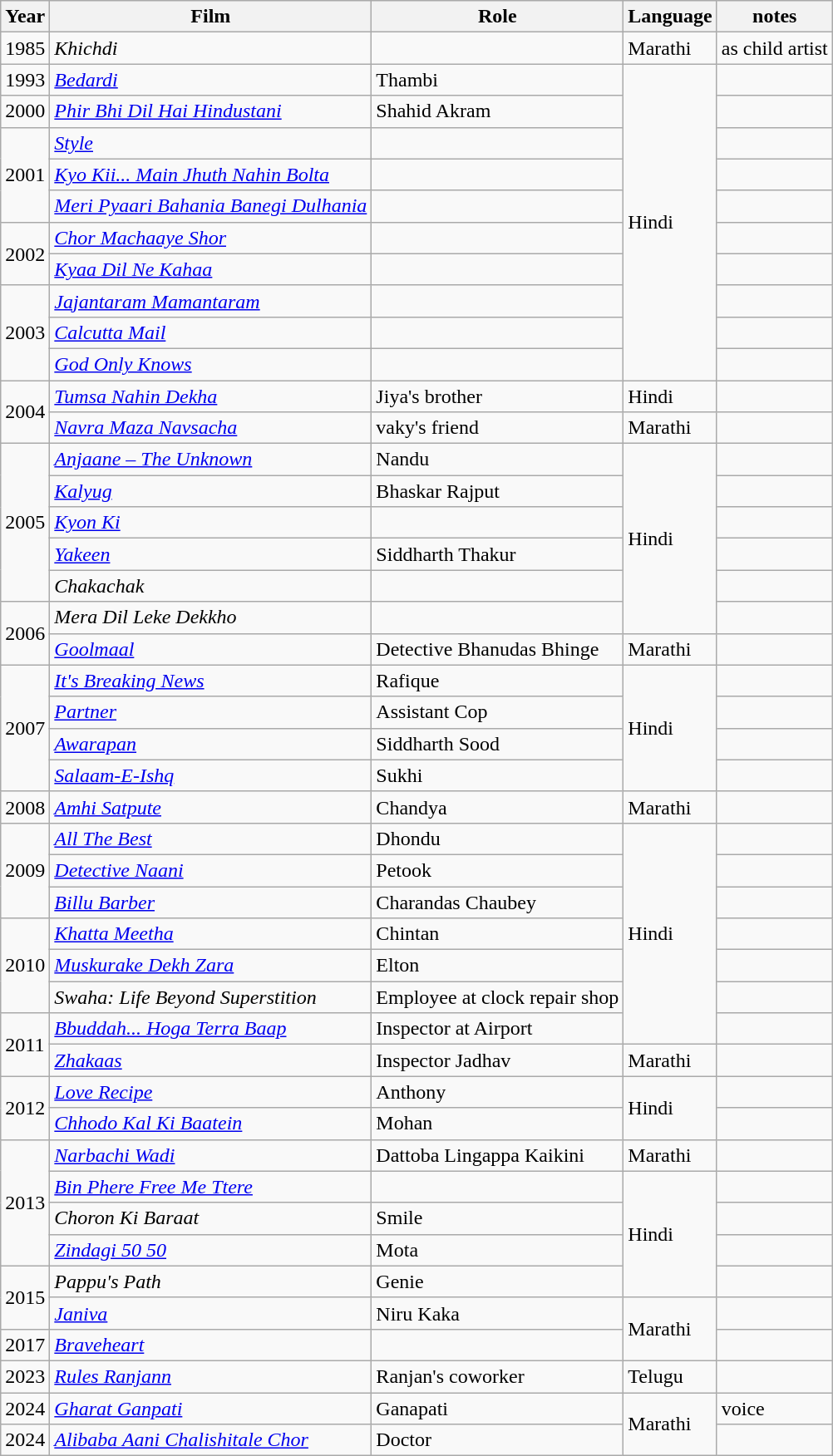<table class="wikitable sortable" style="font-size: 100%;">
<tr>
<th>Year</th>
<th>Film</th>
<th>Role</th>
<th>Language</th>
<th>notes</th>
</tr>
<tr>
<td>1985</td>
<td><em>Khichdi</em></td>
<td></td>
<td>Marathi</td>
<td>as child artist</td>
</tr>
<tr>
<td>1993</td>
<td><em><a href='#'>Bedardi</a></em></td>
<td>Thambi</td>
<td rowspan=10>Hindi</td>
<td></td>
</tr>
<tr>
<td>2000</td>
<td><em><a href='#'>Phir Bhi Dil Hai Hindustani</a></em></td>
<td>Shahid Akram</td>
<td></td>
</tr>
<tr>
<td rowspan=3>2001</td>
<td><em><a href='#'>Style</a></em></td>
<td></td>
<td></td>
</tr>
<tr>
<td><em><a href='#'>Kyo Kii... Main Jhuth Nahin Bolta</a></em></td>
<td></td>
<td></td>
</tr>
<tr>
<td><em><a href='#'>Meri Pyaari Bahania Banegi Dulhania</a></em></td>
<td></td>
<td></td>
</tr>
<tr>
<td rowspan=2>2002</td>
<td><em><a href='#'>Chor Machaaye Shor</a></em></td>
<td></td>
<td></td>
</tr>
<tr>
<td><em><a href='#'>Kyaa Dil Ne Kahaa</a></em></td>
<td></td>
<td></td>
</tr>
<tr>
<td rowspan=3>2003</td>
<td><em><a href='#'>Jajantaram Mamantaram</a></em></td>
<td></td>
<td></td>
</tr>
<tr>
<td><em><a href='#'>Calcutta Mail</a></em></td>
<td></td>
<td></td>
</tr>
<tr>
<td><em><a href='#'>God Only Knows</a></em></td>
<td></td>
<td></td>
</tr>
<tr>
<td rowspan=2>2004</td>
<td><em><a href='#'>Tumsa Nahin Dekha</a></em></td>
<td>Jiya's brother</td>
<td>Hindi</td>
<td></td>
</tr>
<tr>
<td><em><a href='#'>Navra Maza Navsacha</a></em></td>
<td>vaky's friend</td>
<td>Marathi</td>
<td></td>
</tr>
<tr>
<td rowspan=5>2005</td>
<td><em><a href='#'>Anjaane – The Unknown</a></em></td>
<td>Nandu</td>
<td rowspan=6>Hindi</td>
<td></td>
</tr>
<tr>
<td><em><a href='#'>Kalyug</a></em></td>
<td>Bhaskar Rajput</td>
<td></td>
</tr>
<tr>
<td><em><a href='#'>Kyon Ki</a></em></td>
<td></td>
<td></td>
</tr>
<tr>
<td><em><a href='#'>Yakeen</a></em></td>
<td>Siddharth Thakur</td>
<td></td>
</tr>
<tr>
<td><em>Chakachak</em></td>
<td></td>
<td></td>
</tr>
<tr>
<td rowspan=2>2006</td>
<td><em>Mera Dil Leke Dekkho</em></td>
<td></td>
<td></td>
</tr>
<tr>
<td><em><a href='#'>Goolmaal</a></em></td>
<td>Detective Bhanudas Bhinge</td>
<td>Marathi</td>
<td></td>
</tr>
<tr>
<td rowspan=4>2007</td>
<td><em><a href='#'>It's Breaking News</a></em></td>
<td>Rafique</td>
<td rowspan=4>Hindi</td>
<td></td>
</tr>
<tr>
<td><em><a href='#'>Partner</a></em></td>
<td>Assistant Cop</td>
<td></td>
</tr>
<tr>
<td><em><a href='#'>Awarapan</a></em></td>
<td>Siddharth Sood</td>
<td></td>
</tr>
<tr>
<td><em><a href='#'>Salaam-E-Ishq</a></em></td>
<td>Sukhi</td>
<td></td>
</tr>
<tr>
<td>2008</td>
<td><em><a href='#'>Amhi Satpute</a></em></td>
<td>Chandya</td>
<td>Marathi</td>
<td></td>
</tr>
<tr>
<td rowspan=3>2009</td>
<td><em><a href='#'>All The Best</a></em></td>
<td>Dhondu</td>
<td rowspan=7>Hindi</td>
<td></td>
</tr>
<tr>
<td><em><a href='#'>Detective Naani</a></em></td>
<td>Petook</td>
<td></td>
</tr>
<tr>
<td><em><a href='#'>Billu Barber</a></em></td>
<td>Charandas Chaubey</td>
<td></td>
</tr>
<tr>
<td rowspan=3>2010</td>
<td><em><a href='#'>Khatta Meetha</a></em></td>
<td>Chintan</td>
<td></td>
</tr>
<tr>
<td><em><a href='#'>Muskurake Dekh Zara</a></em></td>
<td>Elton</td>
<td></td>
</tr>
<tr>
<td><em>Swaha: Life Beyond Superstition</em></td>
<td>Employee at clock repair shop</td>
<td></td>
</tr>
<tr>
<td rowspan=2>2011</td>
<td><em><a href='#'>Bbuddah... Hoga Terra Baap</a></em></td>
<td>Inspector at Airport</td>
<td></td>
</tr>
<tr>
<td><em><a href='#'>Zhakaas</a></em></td>
<td>Inspector Jadhav</td>
<td>Marathi</td>
<td></td>
</tr>
<tr>
<td rowspan=2>2012</td>
<td><em><a href='#'>Love Recipe</a></em></td>
<td>Anthony</td>
<td rowspan=2>Hindi</td>
</tr>
<tr>
<td><em><a href='#'>Chhodo Kal Ki Baatein</a></em></td>
<td>Mohan</td>
<td></td>
</tr>
<tr>
<td rowspan=4>2013</td>
<td><em><a href='#'>Narbachi Wadi</a></em></td>
<td>Dattoba Lingappa Kaikini</td>
<td>Marathi</td>
<td></td>
</tr>
<tr>
<td><em><a href='#'>Bin Phere Free Me Ttere</a></em></td>
<td></td>
<td rowspan=4>Hindi</td>
<td></td>
</tr>
<tr>
<td><em>Choron Ki Baraat</em></td>
<td>Smile</td>
<td></td>
</tr>
<tr>
<td><em><a href='#'>Zindagi 50 50</a></em></td>
<td>Mota</td>
<td></td>
</tr>
<tr>
<td rowspan=2>2015</td>
<td><em>Pappu's Path</em></td>
<td>Genie</td>
<td></td>
</tr>
<tr>
<td><em><a href='#'>Janiva</a></em></td>
<td>Niru Kaka</td>
<td rowspan=2>Marathi</td>
<td></td>
</tr>
<tr>
<td>2017</td>
<td><em><a href='#'>Braveheart</a></em></td>
<td></td>
<td></td>
</tr>
<tr>
<td>2023</td>
<td><em><a href='#'>Rules Ranjann</a></em></td>
<td>Ranjan's coworker</td>
<td>Telugu</td>
<td></td>
</tr>
<tr>
<td>2024</td>
<td><em><a href='#'>Gharat Ganpati</a></em></td>
<td>Ganapati</td>
<td rowspan=2>Marathi</td>
<td>voice</td>
</tr>
<tr>
<td>2024</td>
<td><a href='#'><em>Alibaba Aani Chalishitale Chor</em></a></td>
<td>Doctor</td>
<td></td>
</tr>
</table>
